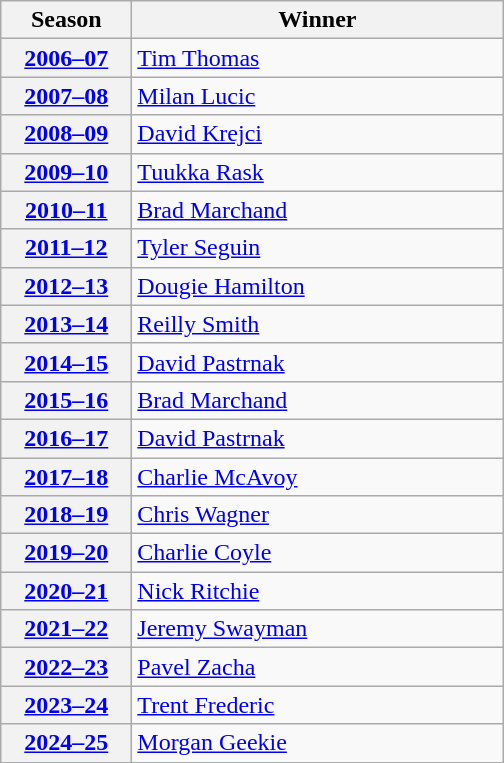<table class="wikitable">
<tr>
<th scope="col" style="width:5em">Season</th>
<th scope="col" style="width:15em">Winner</th>
</tr>
<tr>
<th scope="row"><a href='#'>2006–07</a></th>
<td><a href='#'>Tim Thomas</a></td>
</tr>
<tr>
<th scope="row"><a href='#'>2007–08</a></th>
<td><a href='#'>Milan Lucic</a></td>
</tr>
<tr>
<th scope="row"><a href='#'>2008–09</a></th>
<td><a href='#'>David Krejci</a></td>
</tr>
<tr>
<th scope="row"><a href='#'>2009–10</a></th>
<td><a href='#'>Tuukka Rask</a></td>
</tr>
<tr>
<th scope="row"><a href='#'>2010–11</a></th>
<td><a href='#'>Brad Marchand</a></td>
</tr>
<tr>
<th scope="row"><a href='#'>2011–12</a></th>
<td><a href='#'>Tyler Seguin</a></td>
</tr>
<tr>
<th scope="row"><a href='#'>2012–13</a></th>
<td><a href='#'>Dougie Hamilton</a></td>
</tr>
<tr>
<th scope="row"><a href='#'>2013–14</a></th>
<td><a href='#'>Reilly Smith</a></td>
</tr>
<tr>
<th scope="row"><a href='#'>2014–15</a></th>
<td><a href='#'>David Pastrnak</a></td>
</tr>
<tr>
<th scope="row"><a href='#'>2015–16</a></th>
<td><a href='#'>Brad Marchand</a></td>
</tr>
<tr>
<th scope="row"><a href='#'>2016–17</a></th>
<td><a href='#'>David Pastrnak</a></td>
</tr>
<tr>
<th scope="row"><a href='#'>2017–18</a></th>
<td><a href='#'>Charlie McAvoy</a></td>
</tr>
<tr>
<th scope="row"><a href='#'>2018–19</a></th>
<td><a href='#'>Chris Wagner</a></td>
</tr>
<tr>
<th scope="row"><a href='#'>2019–20</a></th>
<td><a href='#'>Charlie Coyle</a></td>
</tr>
<tr>
<th scope="row"><a href='#'>2020–21</a></th>
<td><a href='#'>Nick Ritchie</a></td>
</tr>
<tr>
<th scope="row"><a href='#'>2021–22</a></th>
<td><a href='#'>Jeremy Swayman</a></td>
</tr>
<tr>
<th scope="row"><a href='#'>2022–23</a></th>
<td><a href='#'>Pavel Zacha</a></td>
</tr>
<tr>
<th scope="row"><a href='#'>2023–24</a></th>
<td><a href='#'>Trent Frederic</a></td>
</tr>
<tr>
<th scope="row"><a href='#'>2024–25</a></th>
<td><a href='#'>Morgan Geekie</a></td>
</tr>
</table>
